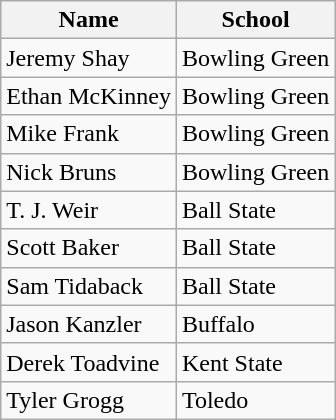<table class=wikitable>
<tr>
<th>Name</th>
<th>School</th>
</tr>
<tr>
<td>Jeremy Shay</td>
<td>Bowling Green</td>
</tr>
<tr>
<td>Ethan McKinney</td>
<td>Bowling Green</td>
</tr>
<tr>
<td>Mike Frank</td>
<td>Bowling Green</td>
</tr>
<tr>
<td>Nick Bruns</td>
<td>Bowling Green</td>
</tr>
<tr>
<td>T. J. Weir</td>
<td>Ball State</td>
</tr>
<tr>
<td>Scott Baker</td>
<td>Ball State</td>
</tr>
<tr>
<td>Sam Tidaback</td>
<td>Ball State</td>
</tr>
<tr>
<td>Jason Kanzler</td>
<td>Buffalo</td>
</tr>
<tr>
<td>Derek Toadvine</td>
<td>Kent State</td>
</tr>
<tr>
<td>Tyler Grogg</td>
<td>Toledo</td>
</tr>
</table>
